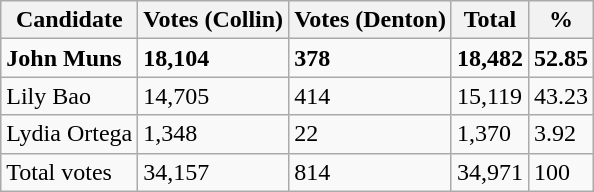<table class="wikitable">
<tr>
<th>Candidate</th>
<th>Votes (Collin)</th>
<th>Votes (Denton)</th>
<th>Total</th>
<th>%</th>
</tr>
<tr>
<td><strong>John Muns</strong></td>
<td><strong>18,104</strong></td>
<td><strong>378</strong></td>
<td><strong>18,482</strong></td>
<td><strong>52.85</strong></td>
</tr>
<tr>
<td>Lily Bao</td>
<td>14,705</td>
<td>414</td>
<td>15,119</td>
<td>43.23</td>
</tr>
<tr>
<td>Lydia Ortega</td>
<td>1,348</td>
<td>22</td>
<td>1,370</td>
<td>3.92</td>
</tr>
<tr>
<td>Total votes</td>
<td>34,157</td>
<td>814</td>
<td>34,971</td>
<td>100</td>
</tr>
</table>
